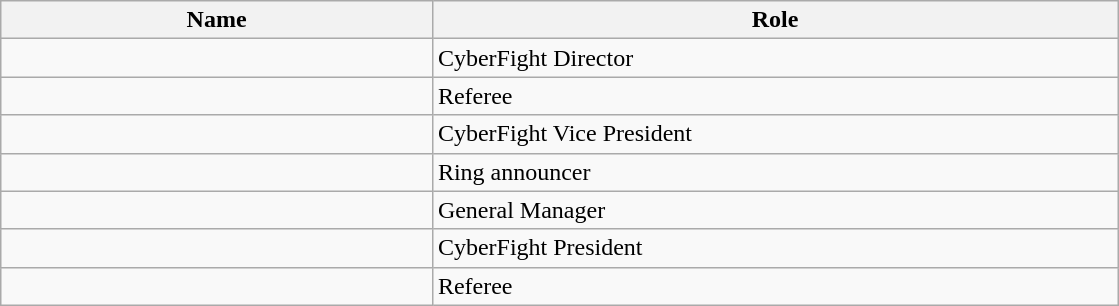<table class="wikitable sortable" align="left center" width="59%">
<tr>
<th width="17%">Name</th>
<th width="27%">Role</th>
</tr>
<tr>
<td></td>
<td>CyberFight Director</td>
</tr>
<tr>
<td></td>
<td>Referee</td>
</tr>
<tr>
<td></td>
<td>CyberFight Vice President</td>
</tr>
<tr>
<td></td>
<td>Ring announcer</td>
</tr>
<tr>
<td></td>
<td>General Manager</td>
</tr>
<tr>
<td></td>
<td>CyberFight President</td>
</tr>
<tr>
<td></td>
<td>Referee</td>
</tr>
</table>
